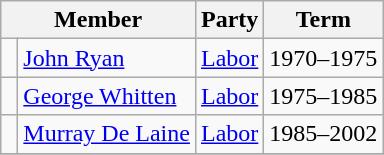<table class="wikitable">
<tr>
<th colspan="2">Member</th>
<th>Party</th>
<th>Term</th>
</tr>
<tr>
<td> </td>
<td><a href='#'>John Ryan</a></td>
<td><a href='#'>Labor</a></td>
<td>1970–1975</td>
</tr>
<tr>
<td> </td>
<td><a href='#'>George Whitten</a></td>
<td><a href='#'>Labor</a></td>
<td>1975–1985</td>
</tr>
<tr>
<td> </td>
<td><a href='#'>Murray De Laine</a></td>
<td><a href='#'>Labor</a></td>
<td>1985–2002</td>
</tr>
<tr>
</tr>
</table>
